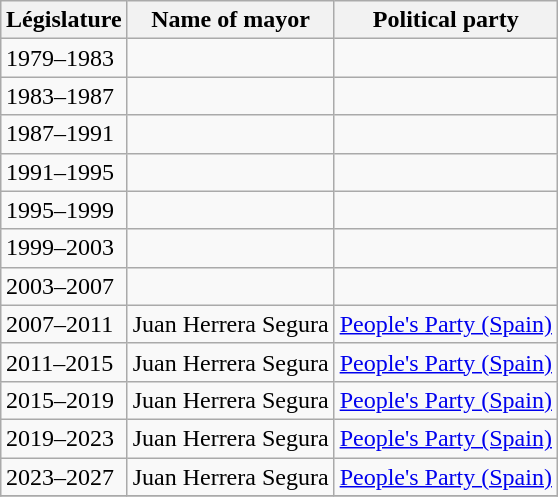<table class="wikitable" style="margin:1em auto;">
<tr>
<th>Législature</th>
<th>Name of mayor</th>
<th>Political party</th>
</tr>
<tr>
<td>1979–1983</td>
<td></td>
<td></td>
</tr>
<tr>
<td>1983–1987</td>
<td></td>
<td></td>
</tr>
<tr>
<td>1987–1991</td>
<td></td>
<td></td>
</tr>
<tr>
<td>1991–1995</td>
<td></td>
<td></td>
</tr>
<tr>
<td>1995–1999</td>
<td></td>
<td></td>
</tr>
<tr>
<td>1999–2003</td>
<td></td>
<td></td>
</tr>
<tr>
<td>2003–2007</td>
<td></td>
<td></td>
</tr>
<tr>
<td>2007–2011</td>
<td>Juan Herrera Segura</td>
<td><a href='#'>People's Party (Spain)</a></td>
</tr>
<tr>
<td>2011–2015</td>
<td>Juan Herrera Segura</td>
<td><a href='#'>People's Party (Spain)</a></td>
</tr>
<tr>
<td>2015–2019</td>
<td>Juan Herrera Segura</td>
<td><a href='#'>People's Party (Spain)</a></td>
</tr>
<tr>
<td>2019–2023</td>
<td>Juan Herrera Segura</td>
<td><a href='#'>People's Party (Spain)</a></td>
</tr>
<tr>
<td>2023–2027</td>
<td>Juan Herrera Segura</td>
<td><a href='#'>People's Party (Spain)</a></td>
</tr>
<tr>
</tr>
</table>
